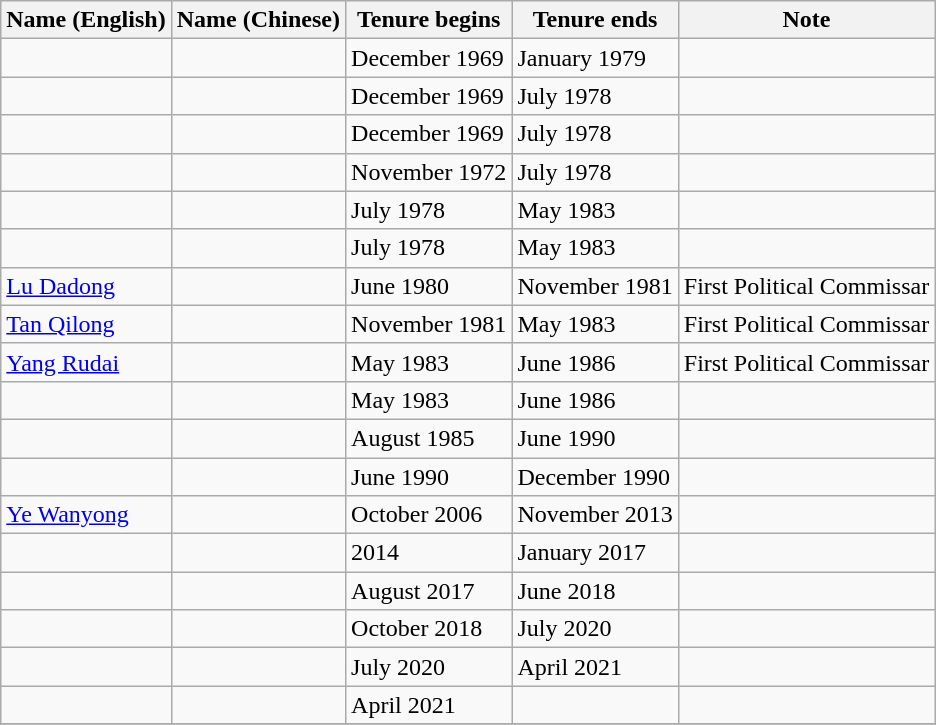<table class="wikitable">
<tr>
<th>Name (English)</th>
<th>Name (Chinese)</th>
<th>Tenure begins</th>
<th>Tenure ends</th>
<th>Note</th>
</tr>
<tr>
<td></td>
<td></td>
<td>December 1969</td>
<td>January 1979</td>
<td></td>
</tr>
<tr>
<td></td>
<td></td>
<td>December 1969</td>
<td>July 1978</td>
<td></td>
</tr>
<tr>
<td></td>
<td></td>
<td>December 1969</td>
<td>July 1978</td>
<td></td>
</tr>
<tr>
<td></td>
<td></td>
<td>November 1972</td>
<td>July 1978</td>
<td></td>
</tr>
<tr>
<td></td>
<td></td>
<td>July 1978</td>
<td>May 1983</td>
<td></td>
</tr>
<tr>
<td></td>
<td></td>
<td>July 1978</td>
<td>May 1983</td>
<td></td>
</tr>
<tr>
<td><a href='#'>Lu Dadong</a></td>
<td></td>
<td>June 1980</td>
<td>November 1981</td>
<td>First Political Commissar</td>
</tr>
<tr>
<td><a href='#'>Tan Qilong</a></td>
<td></td>
<td>November 1981</td>
<td>May 1983</td>
<td>First Political Commissar</td>
</tr>
<tr>
<td><a href='#'>Yang Rudai</a></td>
<td></td>
<td>May 1983</td>
<td>June 1986</td>
<td>First Political Commissar</td>
</tr>
<tr>
<td></td>
<td></td>
<td>May 1983</td>
<td>June 1986</td>
<td></td>
</tr>
<tr>
<td></td>
<td></td>
<td>August 1985</td>
<td>June 1990</td>
<td></td>
</tr>
<tr>
<td></td>
<td></td>
<td>June 1990</td>
<td>December 1990</td>
<td></td>
</tr>
<tr>
<td><a href='#'>Ye Wanyong</a></td>
<td></td>
<td>October 2006</td>
<td>November 2013</td>
<td></td>
</tr>
<tr>
<td></td>
<td></td>
<td>2014</td>
<td>January 2017</td>
<td></td>
</tr>
<tr>
<td></td>
<td></td>
<td>August 2017</td>
<td>June 2018</td>
<td></td>
</tr>
<tr>
<td></td>
<td></td>
<td>October 2018</td>
<td>July 2020</td>
<td></td>
</tr>
<tr>
<td></td>
<td></td>
<td>July 2020</td>
<td>April 2021</td>
<td></td>
</tr>
<tr>
<td></td>
<td></td>
<td>April 2021</td>
<td></td>
<td></td>
</tr>
<tr>
</tr>
</table>
